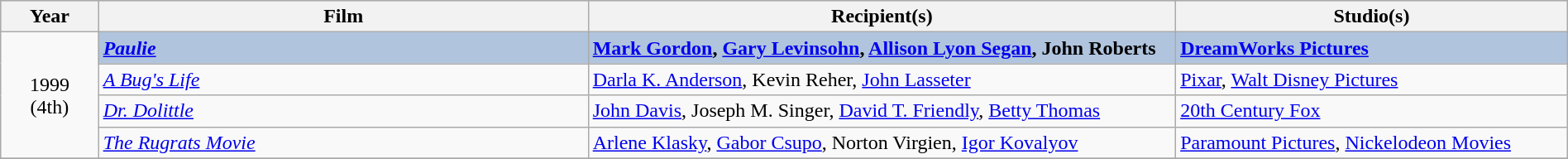<table class="wikitable" style="width:100%">
<tr bgcolor="#CCCCCC" align="center">
<th width="5%">Year</th>
<th width="25%">Film</th>
<th width="30%">Recipient(s)</th>
<th width="20%">Studio(s)</th>
</tr>
<tr>
<td rowspan="4" style="text-align:center;">1999<br>(4th)<br></td>
<td style="background:#B0C4DE;"><strong><em><a href='#'>Paulie</a></em></strong></td>
<td style="background:#B0C4DE;"><strong><a href='#'>Mark Gordon</a>, <a href='#'>Gary Levinsohn</a>, <a href='#'>Allison Lyon Segan</a>, John Roberts</strong></td>
<td style="background:#B0C4DE;"><strong><a href='#'>DreamWorks Pictures</a></strong></td>
</tr>
<tr>
<td><em><a href='#'>A Bug's Life</a></em></td>
<td><a href='#'>Darla K. Anderson</a>, Kevin Reher, <a href='#'>John Lasseter</a></td>
<td><a href='#'>Pixar</a>, <a href='#'>Walt Disney Pictures</a></td>
</tr>
<tr>
<td><em><a href='#'>Dr. Dolittle</a></em></td>
<td><a href='#'>John Davis</a>, Joseph M. Singer, <a href='#'>David T. Friendly</a>, <a href='#'>Betty Thomas</a></td>
<td><a href='#'>20th Century Fox</a></td>
</tr>
<tr>
<td><em><a href='#'>The Rugrats Movie</a></em></td>
<td><a href='#'>Arlene Klasky</a>, <a href='#'>Gabor Csupo</a>, Norton Virgien, <a href='#'>Igor Kovalyov</a></td>
<td><a href='#'>Paramount Pictures</a>, <a href='#'>Nickelodeon Movies</a></td>
</tr>
<tr>
</tr>
</table>
